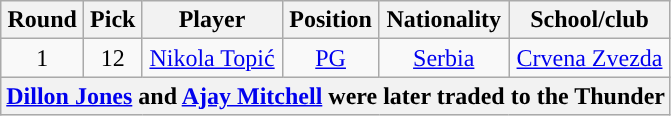<table class="wikitable sortable sortable">
<tr>
<th>Round</th>
<th>Pick</th>
<th>Player</th>
<th>Position</th>
<th>Nationality</th>
<th>School/club</th>
</tr>
<tr style="text-align: center">
<td>1</td>
<td>12</td>
<td><a href='#'>Nikola Topić</a></td>
<td><a href='#'>PG</a></td>
<td> <a href='#'>Serbia</a></td>
<td><a href='#'>Crvena Zvezda</a></td>
</tr>
<tr>
<th scope="row" colspan="6" style="text-align:center;”"><a href='#'>Dillon Jones</a> and <a href='#'>Ajay Mitchell</a> were later traded to the Thunder</th>
</tr>
</table>
